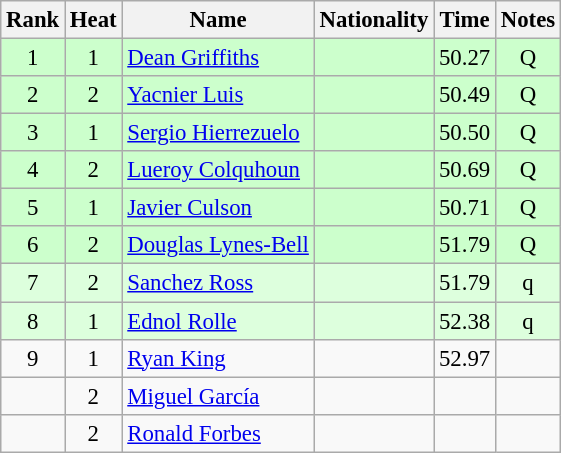<table class="wikitable sortable" style="text-align:center; font-size:95%">
<tr>
<th>Rank</th>
<th>Heat</th>
<th>Name</th>
<th>Nationality</th>
<th>Time</th>
<th>Notes</th>
</tr>
<tr bgcolor=ccffcc>
<td>1</td>
<td>1</td>
<td align=left><a href='#'>Dean Griffiths</a></td>
<td align=left></td>
<td>50.27</td>
<td>Q</td>
</tr>
<tr bgcolor=ccffcc>
<td>2</td>
<td>2</td>
<td align=left><a href='#'>Yacnier Luis</a></td>
<td align=left></td>
<td>50.49</td>
<td>Q</td>
</tr>
<tr bgcolor=ccffcc>
<td>3</td>
<td>1</td>
<td align=left><a href='#'>Sergio Hierrezuelo</a></td>
<td align=left></td>
<td>50.50</td>
<td>Q</td>
</tr>
<tr bgcolor=ccffcc>
<td>4</td>
<td>2</td>
<td align=left><a href='#'>Lueroy Colquhoun</a></td>
<td align=left></td>
<td>50.69</td>
<td>Q</td>
</tr>
<tr bgcolor=ccffcc>
<td>5</td>
<td>1</td>
<td align=left><a href='#'>Javier Culson</a></td>
<td align=left></td>
<td>50.71</td>
<td>Q</td>
</tr>
<tr bgcolor=ccffcc>
<td>6</td>
<td>2</td>
<td align=left><a href='#'>Douglas Lynes-Bell</a></td>
<td align=left></td>
<td>51.79</td>
<td>Q</td>
</tr>
<tr bgcolor=ddffdd>
<td>7</td>
<td>2</td>
<td align=left><a href='#'>Sanchez Ross</a></td>
<td align=left></td>
<td>51.79</td>
<td>q</td>
</tr>
<tr bgcolor=ddffdd>
<td>8</td>
<td>1</td>
<td align=left><a href='#'>Ednol Rolle</a></td>
<td align=left></td>
<td>52.38</td>
<td>q</td>
</tr>
<tr>
<td>9</td>
<td>1</td>
<td align=left><a href='#'>Ryan King</a></td>
<td align=left></td>
<td>52.97</td>
<td></td>
</tr>
<tr>
<td></td>
<td>2</td>
<td align=left><a href='#'>Miguel García</a></td>
<td align=left></td>
<td></td>
<td></td>
</tr>
<tr>
<td></td>
<td>2</td>
<td align=left><a href='#'>Ronald Forbes</a></td>
<td align=left></td>
<td></td>
<td></td>
</tr>
</table>
